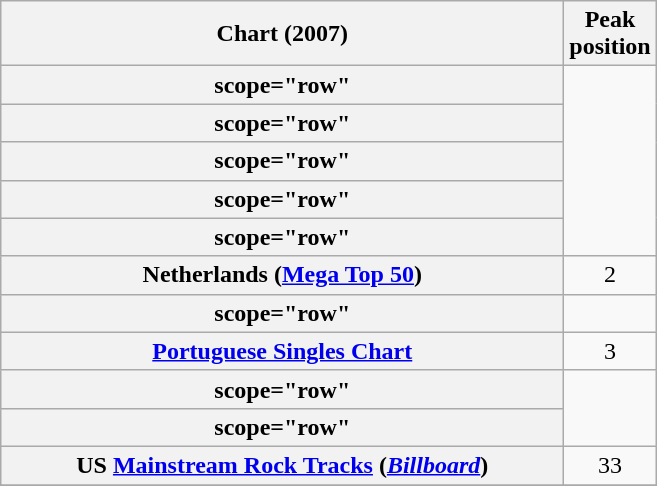<table class="wikitable sortable plainrowheaders">
<tr>
<th scope="col" style="width:23em;">Chart (2007)</th>
<th scope="col">Peak<br>position</th>
</tr>
<tr>
<th>scope="row" </th>
</tr>
<tr>
<th>scope="row" </th>
</tr>
<tr>
<th>scope="row" </th>
</tr>
<tr>
<th>scope="row" </th>
</tr>
<tr>
<th>scope="row" </th>
</tr>
<tr>
<th scope="row">Netherlands (<a href='#'>Mega Top 50</a>)</th>
<td style="text-align:center;">2</td>
</tr>
<tr>
<th>scope="row" </th>
</tr>
<tr>
<th scope="row"><a href='#'>Portuguese Singles Chart</a></th>
<td style="text-align:center;">3</td>
</tr>
<tr>
<th>scope="row" </th>
</tr>
<tr>
<th>scope="row" </th>
</tr>
<tr>
<th scope="row">US <a href='#'>Mainstream Rock Tracks</a> (<a href='#'><em>Billboard</em></a>)</th>
<td style="text-align:center;">33</td>
</tr>
<tr>
</tr>
</table>
